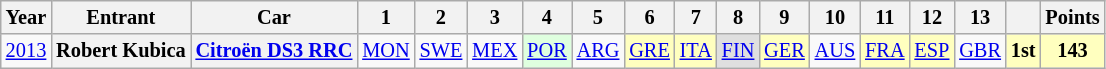<table class="wikitable" style="text-align:center; font-size:85%;">
<tr>
<th>Year</th>
<th>Entrant</th>
<th>Car</th>
<th>1</th>
<th>2</th>
<th>3</th>
<th>4</th>
<th>5</th>
<th>6</th>
<th>7</th>
<th>8</th>
<th>9</th>
<th>10</th>
<th>11</th>
<th>12</th>
<th>13</th>
<th></th>
<th>Points</th>
</tr>
<tr>
<td><a href='#'>2013</a></td>
<th nowrap>Robert Kubica</th>
<th nowrap><a href='#'>Citroën DS3 RRC</a></th>
<td><a href='#'>MON</a></td>
<td><a href='#'>SWE</a></td>
<td><a href='#'>MEX</a></td>
<td style="background:#DFFFDF;"><a href='#'>POR</a><br></td>
<td><a href='#'>ARG</a></td>
<td style="background:#FFFFBF;"><a href='#'>GRE</a><br></td>
<td style="background:#FFFFBF;"><a href='#'>ITA</a><br></td>
<td style="background:#DFDFDF;"><a href='#'>FIN</a><br></td>
<td style="background:#FFFFBF;"><a href='#'>GER</a><br></td>
<td><a href='#'>AUS</a></td>
<td style="background:#FFFFBF;"><a href='#'>FRA</a><br></td>
<td style="background:#FFFFBF;"><a href='#'>ESP</a><br></td>
<td><a href='#'>GBR</a></td>
<th style="background:#FFFFBF;">1st</th>
<th style="background:#FFFFBF;">143</th>
</tr>
</table>
